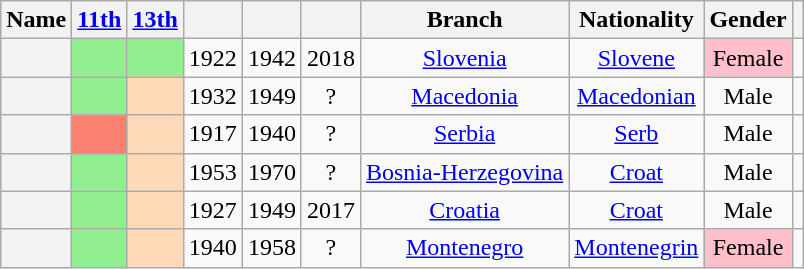<table class="wikitable sortable" style=text-align:center>
<tr>
<th scope="col">Name</th>
<th scope="col"><a href='#'>11th</a></th>
<th scope="col"><a href='#'>13th</a></th>
<th scope="col"></th>
<th scope="col"></th>
<th scope="col"></th>
<th scope="col">Branch</th>
<th scope="col">Nationality</th>
<th scope="col">Gender</th>
<th scope="col" class="unsortable"></th>
</tr>
<tr>
<th align="center" scope="row" style="font-weight:normal;"></th>
<td bgcolor = LightGreen></td>
<td bgcolor = LightGreen></td>
<td>1922</td>
<td>1942</td>
<td>2018</td>
<td><a href='#'>Slovenia</a></td>
<td><a href='#'>Slovene</a></td>
<td style="background: Pink">Female</td>
<td></td>
</tr>
<tr>
<th align="center" scope="row" style="font-weight:normal;"></th>
<td bgcolor = LightGreen></td>
<td bgcolor = PeachPuff></td>
<td>1932</td>
<td>1949</td>
<td>?</td>
<td><a href='#'>Macedonia</a></td>
<td><a href='#'>Macedonian</a></td>
<td>Male</td>
<td></td>
</tr>
<tr>
<th align="center" scope="row" style="font-weight:normal;"></th>
<td bgcolor = Salmon></td>
<td bgcolor = PeachPuff></td>
<td>1917</td>
<td>1940</td>
<td>?</td>
<td><a href='#'>Serbia</a></td>
<td><a href='#'>Serb</a></td>
<td>Male</td>
<td></td>
</tr>
<tr>
<th align="center" scope="row" style="font-weight:normal;"></th>
<td bgcolor = LightGreen></td>
<td bgcolor = PeachPuff></td>
<td>1953</td>
<td>1970</td>
<td>?</td>
<td><a href='#'>Bosnia-Herzegovina</a></td>
<td><a href='#'>Croat</a></td>
<td>Male</td>
<td></td>
</tr>
<tr>
<th align="center" scope="row" style="font-weight:normal;"></th>
<td bgcolor = LightGreen></td>
<td bgcolor = PeachPuff></td>
<td>1927</td>
<td>1949</td>
<td>2017</td>
<td><a href='#'>Croatia</a></td>
<td><a href='#'>Croat</a></td>
<td>Male</td>
<td></td>
</tr>
<tr>
<th align="center" scope="row" style="font-weight:normal;"></th>
<td bgcolor = LightGreen></td>
<td bgcolor = PeachPuff></td>
<td>1940</td>
<td>1958</td>
<td>?</td>
<td><a href='#'>Montenegro</a></td>
<td><a href='#'>Montenegrin</a></td>
<td style="background: Pink">Female</td>
<td></td>
</tr>
</table>
